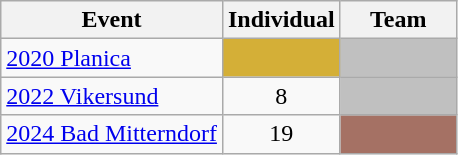<table class="wikitable" style="text-align: center;">
<tr ">
<th>Event</th>
<th style="width:70px;">Individual</th>
<th style="width:70px;">Team</th>
</tr>
<tr>
<td align=left> <a href='#'>2020 Planica</a></td>
<td align=center bgcolor=#D4AF37></td>
<td align=center bgcolor=silver></td>
</tr>
<tr>
<td align=left> <a href='#'>2022 Vikersund</a></td>
<td>8</td>
<td align=center bgcolor=silver></td>
</tr>
<tr>
<td align=left> <a href='#'>2024 Bad Mitterndorf</a></td>
<td>19</td>
<td align=center bgcolor=#A57164></td>
</tr>
</table>
